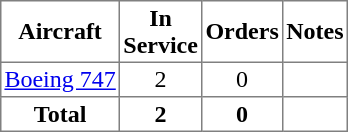<table class="toccolours" border="1" cellpadding="2" style="margin:1em auto; border-collapse:collapse">
<tr bgcolor=>
<th>Aircraft</th>
<th>In<br>Service</th>
<th>Orders</th>
<th>Notes</th>
</tr>
<tr>
<td><a href='#'>Boeing 747</a></td>
<td style="text-align:center">2</td>
<td style="text-align:center">0</td>
<td></td>
</tr>
<tr>
<th>Total</th>
<th style="text-align:center">2</th>
<th style="text-align:center">0</th>
<th colspan="2"></th>
</tr>
</table>
